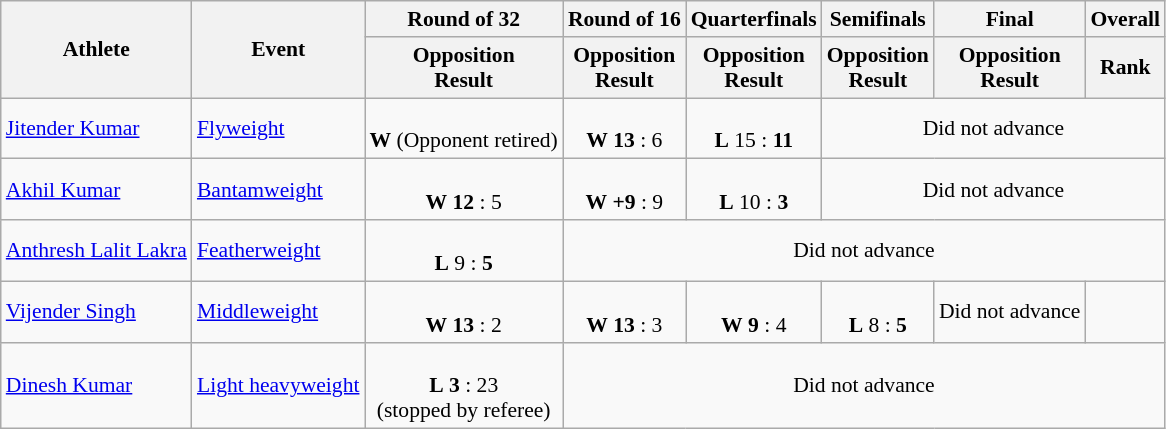<table class="wikitable" style="font-size:90%">
<tr>
<th rowspan="2">Athlete</th>
<th rowspan="2">Event</th>
<th>Round of 32</th>
<th>Round of 16</th>
<th>Quarterfinals</th>
<th>Semifinals</th>
<th>Final</th>
<th>Overall</th>
</tr>
<tr>
<th>Opposition<br>Result</th>
<th>Opposition<br>Result</th>
<th>Opposition<br>Result</th>
<th>Opposition<br>Result</th>
<th>Opposition<br>Result</th>
<th>Rank</th>
</tr>
<tr>
<td><a href='#'>Jitender Kumar</a></td>
<td><a href='#'>Flyweight</a></td>
<td align=center><br><strong>W</strong> (Opponent retired)</td>
<td align=center><br><strong>W</strong> <strong>13</strong> : 6</td>
<td align=center><br><strong>L</strong> 15 : <strong>11</strong></td>
<td align=center colspan="4">Did not advance</td>
</tr>
<tr>
<td><a href='#'>Akhil Kumar</a></td>
<td><a href='#'>Bantamweight</a></td>
<td align=center><br><strong>W</strong> <strong>12</strong> : 5</td>
<td align=center><br><strong>W</strong> <strong>+9</strong> : 9</td>
<td align=center><br><strong>L</strong> 10 : <strong>3</strong></td>
<td align=center colspan="4">Did not advance</td>
</tr>
<tr>
<td><a href='#'>Anthresh Lalit Lakra</a></td>
<td><a href='#'>Featherweight</a></td>
<td align=center><br><strong>L</strong> 9 : <strong>5</strong></td>
<td align=center colspan="5">Did not advance</td>
</tr>
<tr>
<td><a href='#'>Vijender Singh</a></td>
<td><a href='#'>Middleweight</a></td>
<td align=center><br><strong>W</strong> <strong>13</strong> : 2</td>
<td align=center><br><strong>W</strong> <strong>13</strong> : 3</td>
<td align=center><br><strong>W</strong> <strong>9</strong> : 4</td>
<td align=center><br><strong>L</strong> 8 : <strong>5</strong></td>
<td align=center colspan="1">Did not advance</td>
<td></td>
</tr>
<tr>
<td><a href='#'>Dinesh Kumar</a></td>
<td><a href='#'>Light heavyweight</a></td>
<td align=center><br><strong>L</strong> <strong>3</strong> : 23<br>(stopped by referee)</td>
<td align=center colspan="5">Did not advance</td>
</tr>
</table>
